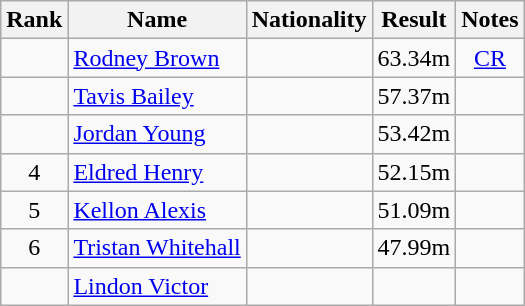<table class="wikitable sortable" style="text-align:center">
<tr>
<th>Rank</th>
<th>Name</th>
<th>Nationality</th>
<th>Result</th>
<th>Notes</th>
</tr>
<tr>
<td></td>
<td align=left><a href='#'>Rodney Brown</a></td>
<td align=left></td>
<td>63.34m</td>
<td><strong><a href='#'></strong>CR<strong></a></strong></td>
</tr>
<tr>
<td></td>
<td align=left><a href='#'>Tavis Bailey</a></td>
<td align=left></td>
<td>57.37m</td>
<td></td>
</tr>
<tr>
<td></td>
<td align=left><a href='#'>Jordan Young</a></td>
<td align=left></td>
<td>53.42m</td>
<td></td>
</tr>
<tr>
<td>4</td>
<td align=left><a href='#'>Eldred Henry</a></td>
<td align=left></td>
<td>52.15m</td>
<td></td>
</tr>
<tr>
<td>5</td>
<td align=left><a href='#'>Kellon Alexis</a></td>
<td align=left></td>
<td>51.09m</td>
<td></td>
</tr>
<tr>
<td>6</td>
<td align=left><a href='#'>Tristan Whitehall</a></td>
<td align=left></td>
<td>47.99m</td>
<td></td>
</tr>
<tr>
<td></td>
<td align=left><a href='#'>Lindon Victor</a></td>
<td align=left></td>
<td></td>
<td></td>
</tr>
</table>
